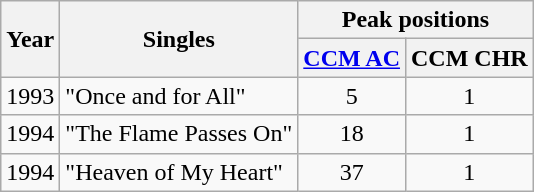<table class="wikitable">
<tr>
<th rowspan="2">Year</th>
<th rowspan="2">Singles</th>
<th colspan="2">Peak positions</th>
</tr>
<tr>
<th><a href='#'>CCM AC</a><br></th>
<th>CCM CHR<br></th>
</tr>
<tr>
<td>1993</td>
<td>"Once and for All"</td>
<td align="center">5</td>
<td align="center">1</td>
</tr>
<tr>
<td>1994</td>
<td>"The Flame Passes On"</td>
<td align="center">18</td>
<td align="center">1</td>
</tr>
<tr>
<td>1994</td>
<td>"Heaven of My Heart"</td>
<td align="center">37</td>
<td align="center">1</td>
</tr>
</table>
